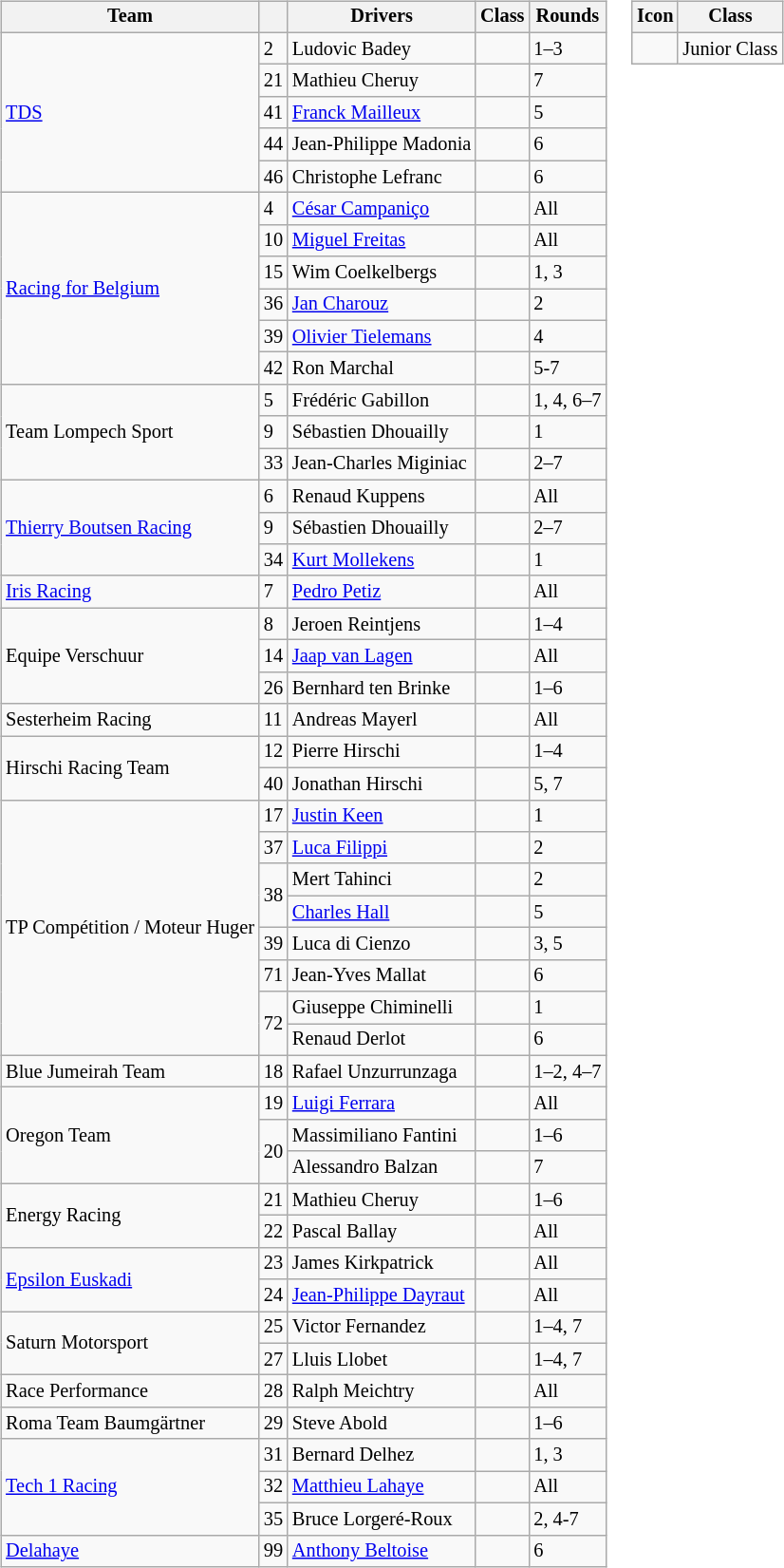<table>
<tr>
<td><br><table class="wikitable" style="font-size: 85%;">
<tr>
<th>Team</th>
<th></th>
<th>Drivers</th>
<th>Class</th>
<th>Rounds</th>
</tr>
<tr>
<td rowspan=5> <a href='#'>TDS</a></td>
<td>2</td>
<td> Ludovic Badey</td>
<td></td>
<td>1–3</td>
</tr>
<tr>
<td>21</td>
<td> Mathieu Cheruy</td>
<td align=center></td>
<td>7</td>
</tr>
<tr>
<td>41</td>
<td> <a href='#'>Franck Mailleux</a></td>
<td align=center></td>
<td>5</td>
</tr>
<tr>
<td>44</td>
<td> Jean-Philippe Madonia</td>
<td></td>
<td>6</td>
</tr>
<tr>
<td>46</td>
<td> Christophe Lefranc</td>
<td></td>
<td>6</td>
</tr>
<tr>
<td rowspan=6> <a href='#'>Racing for Belgium</a></td>
<td>4</td>
<td> <a href='#'>César Campaniço</a></td>
<td></td>
<td>All</td>
</tr>
<tr>
<td>10</td>
<td> <a href='#'>Miguel Freitas</a></td>
<td align=center></td>
<td>All</td>
</tr>
<tr>
<td>15</td>
<td> Wim Coelkelbergs</td>
<td></td>
<td>1, 3</td>
</tr>
<tr>
<td>36</td>
<td> <a href='#'>Jan Charouz</a></td>
<td align=center></td>
<td>2</td>
</tr>
<tr>
<td>39</td>
<td> <a href='#'>Olivier Tielemans</a></td>
<td></td>
<td>4</td>
</tr>
<tr>
<td>42</td>
<td> Ron Marchal</td>
<td></td>
<td>5-7</td>
</tr>
<tr>
<td rowspan=3> Team Lompech Sport</td>
<td>5</td>
<td> Frédéric Gabillon</td>
<td></td>
<td>1, 4, 6–7</td>
</tr>
<tr>
<td>9</td>
<td> Sébastien Dhouailly</td>
<td align=center></td>
<td>1</td>
</tr>
<tr>
<td>33</td>
<td> Jean-Charles Miginiac</td>
<td></td>
<td>2–7</td>
</tr>
<tr>
<td rowspan=3> <a href='#'>Thierry Boutsen Racing</a></td>
<td>6</td>
<td> Renaud Kuppens</td>
<td></td>
<td>All</td>
</tr>
<tr>
<td>9</td>
<td> Sébastien Dhouailly</td>
<td align=center></td>
<td>2–7</td>
</tr>
<tr>
<td>34</td>
<td> <a href='#'>Kurt Mollekens</a></td>
<td></td>
<td>1</td>
</tr>
<tr>
<td> <a href='#'>Iris Racing</a></td>
<td>7</td>
<td> <a href='#'>Pedro Petiz</a></td>
<td align=center></td>
<td>All</td>
</tr>
<tr>
<td rowspan=3> Equipe Verschuur</td>
<td>8</td>
<td> Jeroen Reintjens</td>
<td></td>
<td>1–4</td>
</tr>
<tr>
<td>14</td>
<td> <a href='#'>Jaap van Lagen</a></td>
<td></td>
<td>All</td>
</tr>
<tr>
<td>26</td>
<td> Bernhard ten Brinke</td>
<td></td>
<td>1–6</td>
</tr>
<tr>
<td> Sesterheim Racing</td>
<td>11</td>
<td> Andreas Mayerl</td>
<td></td>
<td>All</td>
</tr>
<tr>
<td rowspan=2> Hirschi Racing Team</td>
<td>12</td>
<td> Pierre Hirschi</td>
<td></td>
<td>1–4</td>
</tr>
<tr>
<td>40</td>
<td> Jonathan Hirschi</td>
<td align=center></td>
<td>5, 7</td>
</tr>
<tr>
<td rowspan=8> TP Compétition / Moteur Huger</td>
<td>17</td>
<td> <a href='#'>Justin Keen</a></td>
<td></td>
<td>1</td>
</tr>
<tr>
<td>37</td>
<td> <a href='#'>Luca Filippi</a></td>
<td align=center></td>
<td>2</td>
</tr>
<tr>
<td rowspan=2>38</td>
<td> Mert Tahinci</td>
<td></td>
<td>2</td>
</tr>
<tr>
<td> <a href='#'>Charles Hall</a></td>
<td></td>
<td>5</td>
</tr>
<tr>
<td>39</td>
<td> Luca di Cienzo</td>
<td></td>
<td>3, 5</td>
</tr>
<tr>
<td>71</td>
<td> Jean-Yves Mallat</td>
<td></td>
<td>6</td>
</tr>
<tr>
<td rowspan=2>72</td>
<td> Giuseppe Chiminelli</td>
<td></td>
<td>1</td>
</tr>
<tr>
<td> Renaud Derlot</td>
<td></td>
<td>6</td>
</tr>
<tr>
<td> Blue Jumeirah Team</td>
<td>18</td>
<td> Rafael Unzurrunzaga</td>
<td></td>
<td>1–2, 4–7</td>
</tr>
<tr>
<td rowspan=3> Oregon Team</td>
<td>19</td>
<td> <a href='#'>Luigi Ferrara</a></td>
<td align=center></td>
<td>All</td>
</tr>
<tr>
<td rowspan=2>20</td>
<td> Massimiliano Fantini</td>
<td></td>
<td>1–6</td>
</tr>
<tr>
<td> Alessandro Balzan</td>
<td></td>
<td>7</td>
</tr>
<tr>
<td rowspan=2> Energy Racing</td>
<td>21</td>
<td> Mathieu Cheruy</td>
<td align=center></td>
<td>1–6</td>
</tr>
<tr>
<td>22</td>
<td> Pascal Ballay</td>
<td></td>
<td>All</td>
</tr>
<tr>
<td rowspan=2> <a href='#'>Epsilon Euskadi</a></td>
<td>23</td>
<td> James Kirkpatrick</td>
<td align=center></td>
<td>All</td>
</tr>
<tr>
<td>24</td>
<td> <a href='#'>Jean-Philippe Dayraut</a></td>
<td></td>
<td>All</td>
</tr>
<tr>
<td rowspan=2> Saturn Motorsport</td>
<td>25</td>
<td> Victor Fernandez</td>
<td></td>
<td>1–4, 7</td>
</tr>
<tr>
<td>27</td>
<td> Lluis Llobet</td>
<td></td>
<td>1–4, 7</td>
</tr>
<tr>
<td> Race Performance</td>
<td>28</td>
<td> Ralph Meichtry</td>
<td></td>
<td>All</td>
</tr>
<tr>
<td> Roma Team Baumgärtner</td>
<td>29</td>
<td> Steve Abold</td>
<td></td>
<td>1–6</td>
</tr>
<tr>
<td rowspan=3> <a href='#'>Tech 1 Racing</a></td>
<td>31</td>
<td> Bernard Delhez</td>
<td></td>
<td>1, 3</td>
</tr>
<tr>
<td>32</td>
<td> <a href='#'>Matthieu Lahaye</a></td>
<td align=center></td>
<td>All</td>
</tr>
<tr>
<td>35</td>
<td> Bruce Lorgeré-Roux</td>
<td align=center></td>
<td>2, 4-7</td>
</tr>
<tr>
<td> <a href='#'>Delahaye</a></td>
<td>99</td>
<td> <a href='#'>Anthony Beltoise</a></td>
<td></td>
<td>6</td>
</tr>
</table>
</td>
<td valign="top"><br><table class="wikitable" style="font-size: 85%;">
<tr>
<th>Icon</th>
<th>Class</th>
</tr>
<tr>
<td></td>
<td>Junior Class</td>
</tr>
</table>
</td>
</tr>
</table>
